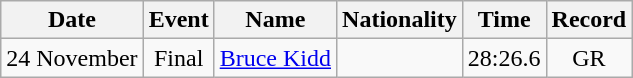<table class=wikitable style=text-align:center>
<tr>
<th>Date</th>
<th>Event</th>
<th>Name</th>
<th>Nationality</th>
<th>Time</th>
<th>Record</th>
</tr>
<tr>
<td>24 November</td>
<td>Final</td>
<td align=left><a href='#'>Bruce Kidd</a></td>
<td></td>
<td>28:26.6</td>
<td>GR</td>
</tr>
</table>
